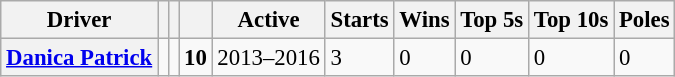<table class="wikitable sortable mw-collapsible mw-collapsed" style="font-size: 95%;">
<tr>
<th>Driver</th>
<th></th>
<th></th>
<th></th>
<th>Active</th>
<th>Starts</th>
<th>Wins</th>
<th>Top 5s</th>
<th>Top 10s</th>
<th>Poles</th>
</tr>
<tr>
<th><a href='#'>Danica Patrick</a></th>
<td></td>
<td align=center></td>
<td align=center><strong>10</strong></td>
<td>2013–2016</td>
<td>3</td>
<td>0</td>
<td>0</td>
<td>0</td>
<td>0</td>
</tr>
</table>
